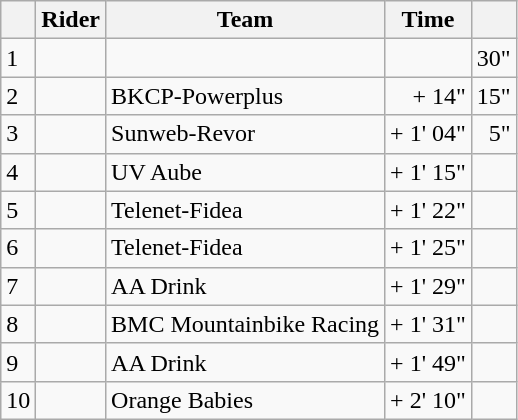<table class="wikitable">
<tr>
<th></th>
<th>Rider</th>
<th>Team</th>
<th>Time</th>
<th></th>
</tr>
<tr>
<td>1</td>
<td></td>
<td></td>
<td align="right"></td>
<td align="right">30"</td>
</tr>
<tr>
<td>2</td>
<td></td>
<td>BKCP-Powerplus</td>
<td align="right">+ 14"</td>
<td align="right">15"</td>
</tr>
<tr>
<td>3</td>
<td></td>
<td>Sunweb-Revor</td>
<td align="right">+ 1' 04"</td>
<td align="right">5"</td>
</tr>
<tr>
<td>4</td>
<td></td>
<td>UV Aube</td>
<td align="right">+ 1' 15"</td>
<td></td>
</tr>
<tr>
<td>5</td>
<td></td>
<td>Telenet-Fidea</td>
<td align="right">+ 1' 22"</td>
<td></td>
</tr>
<tr>
<td>6</td>
<td></td>
<td>Telenet-Fidea</td>
<td align="right">+ 1' 25"</td>
<td></td>
</tr>
<tr>
<td>7</td>
<td></td>
<td>AA Drink</td>
<td align="right">+ 1' 29"</td>
<td></td>
</tr>
<tr>
<td>8</td>
<td></td>
<td>BMC Mountainbike Racing</td>
<td align="right">+ 1' 31"</td>
<td></td>
</tr>
<tr>
<td>9</td>
<td></td>
<td>AA Drink</td>
<td align="right">+ 1' 49"</td>
<td></td>
</tr>
<tr>
<td>10</td>
<td></td>
<td>Orange Babies</td>
<td align="right">+ 2' 10"</td>
<td></td>
</tr>
</table>
